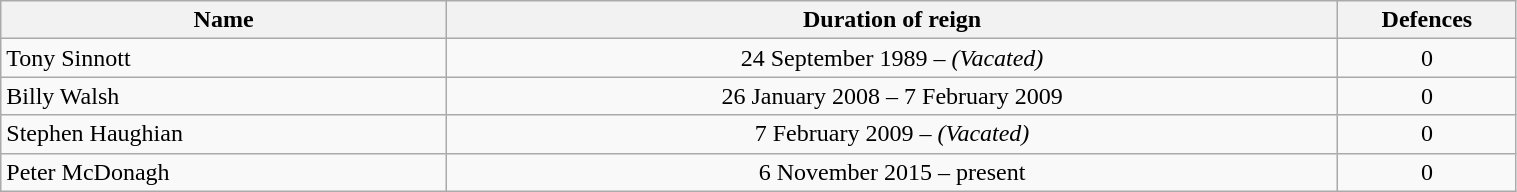<table class="wikitable" width=80%>
<tr>
<th width=25%>Name</th>
<th width=50%>Duration of reign</th>
<th width=10%>Defences</th>
</tr>
<tr align=center>
<td align=left>Tony Sinnott</td>
<td>24 September 1989 – <em>(Vacated)</em></td>
<td>0</td>
</tr>
<tr align=center>
<td align=left>Billy Walsh</td>
<td>26 January 2008 – 7 February 2009</td>
<td>0</td>
</tr>
<tr align=center>
<td align=left>Stephen Haughian</td>
<td>7 February 2009 – <em>(Vacated)</em></td>
<td>0</td>
</tr>
<tr align=center>
<td align=left>Peter McDonagh</td>
<td>6 November 2015 – present</td>
<td>0</td>
</tr>
</table>
